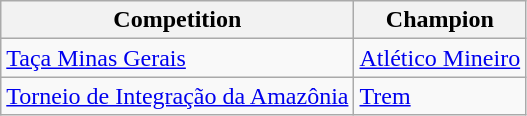<table class="wikitable">
<tr>
<th>Competition</th>
<th>Champion</th>
</tr>
<tr>
<td><a href='#'>Taça Minas Gerais</a></td>
<td><a href='#'>Atlético Mineiro</a></td>
</tr>
<tr>
<td><a href='#'>Torneio de Integração da Amazônia</a></td>
<td><a href='#'>Trem</a></td>
</tr>
</table>
